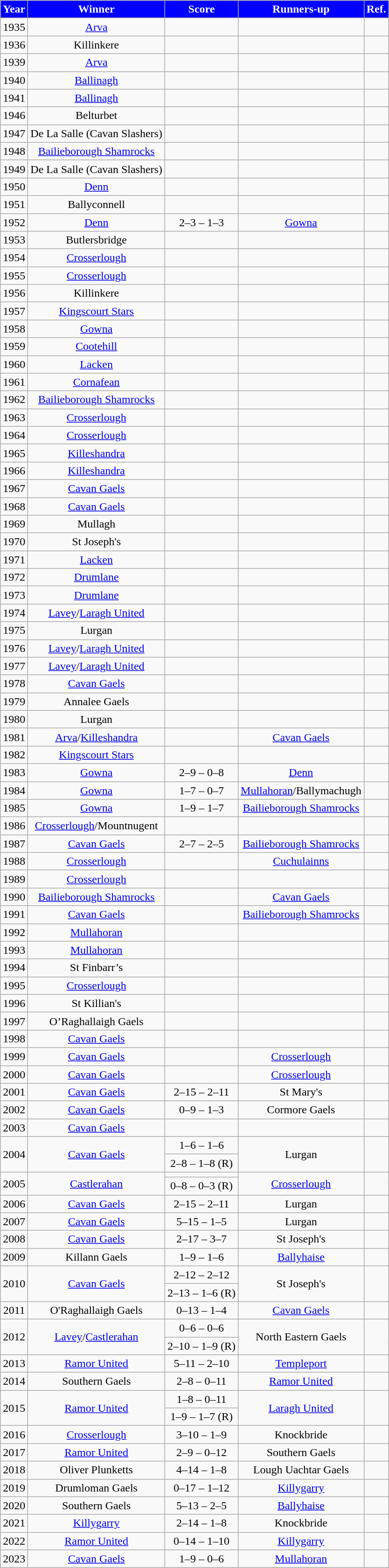<table class="wikitable" style="text-align:center;">
<tr>
<th style="background:blue;color:white;">Year</th>
<th style="background:blue;color:white;">Winner</th>
<th style="background:blue;color:white;">Score</th>
<th style="background:blue;color:white;">Runners-up</th>
<th style="background:blue;color:white;">Ref.</th>
</tr>
<tr>
<td>1935</td>
<td><a href='#'>Arva</a></td>
<td></td>
<td></td>
<td></td>
</tr>
<tr>
<td>1936</td>
<td>Killinkere</td>
<td></td>
<td></td>
<td></td>
</tr>
<tr>
<td>1939</td>
<td><a href='#'>Arva</a></td>
<td></td>
<td></td>
<td></td>
</tr>
<tr>
<td>1940</td>
<td><a href='#'>Ballinagh</a></td>
<td></td>
<td></td>
<td></td>
</tr>
<tr>
<td>1941</td>
<td><a href='#'>Ballinagh</a></td>
<td></td>
<td></td>
<td></td>
</tr>
<tr>
<td>1946</td>
<td>Belturbet</td>
<td></td>
<td></td>
<td></td>
</tr>
<tr>
<td>1947</td>
<td>De La Salle (Cavan Slashers)</td>
<td></td>
<td></td>
<td></td>
</tr>
<tr>
<td>1948</td>
<td><a href='#'>Bailieborough Shamrocks</a></td>
<td></td>
<td></td>
<td></td>
</tr>
<tr>
<td>1949</td>
<td>De La Salle (Cavan Slashers)</td>
<td></td>
<td></td>
<td></td>
</tr>
<tr>
<td>1950</td>
<td><a href='#'>Denn</a></td>
<td></td>
<td></td>
<td></td>
</tr>
<tr>
<td>1951</td>
<td>Ballyconnell</td>
<td></td>
<td></td>
<td></td>
</tr>
<tr>
<td>1952</td>
<td><a href='#'>Denn</a></td>
<td>2–3 – 1–3</td>
<td><a href='#'>Gowna</a></td>
<td></td>
</tr>
<tr>
<td>1953</td>
<td>Butlersbridge</td>
<td></td>
<td></td>
<td></td>
</tr>
<tr>
<td>1954</td>
<td><a href='#'>Crosserlough</a></td>
<td></td>
<td></td>
<td></td>
</tr>
<tr>
<td>1955</td>
<td><a href='#'>Crosserlough</a></td>
<td></td>
<td></td>
<td></td>
</tr>
<tr>
<td>1956</td>
<td>Killinkere</td>
<td></td>
<td></td>
<td></td>
</tr>
<tr>
<td>1957</td>
<td><a href='#'>Kingscourt Stars</a></td>
<td></td>
<td></td>
<td></td>
</tr>
<tr>
<td>1958</td>
<td><a href='#'>Gowna</a></td>
<td></td>
<td></td>
<td></td>
</tr>
<tr>
<td>1959</td>
<td><a href='#'>Cootehill</a></td>
<td></td>
<td></td>
<td></td>
</tr>
<tr>
<td>1960</td>
<td><a href='#'>Lacken</a></td>
<td></td>
<td></td>
<td></td>
</tr>
<tr>
<td>1961</td>
<td><a href='#'>Cornafean</a></td>
<td></td>
<td></td>
<td></td>
</tr>
<tr>
<td>1962</td>
<td><a href='#'>Bailieborough Shamrocks</a></td>
<td></td>
<td></td>
<td></td>
</tr>
<tr>
<td>1963</td>
<td><a href='#'>Crosserlough</a></td>
<td></td>
<td></td>
<td></td>
</tr>
<tr>
<td>1964</td>
<td><a href='#'>Crosserlough</a></td>
<td></td>
<td></td>
<td></td>
</tr>
<tr>
<td>1965</td>
<td><a href='#'>Killeshandra</a></td>
<td></td>
<td></td>
<td></td>
</tr>
<tr>
<td>1966</td>
<td><a href='#'>Killeshandra</a></td>
<td></td>
<td></td>
<td></td>
</tr>
<tr>
<td>1967</td>
<td><a href='#'>Cavan Gaels</a></td>
<td></td>
<td></td>
<td></td>
</tr>
<tr>
<td>1968</td>
<td><a href='#'>Cavan Gaels</a></td>
<td></td>
<td></td>
<td></td>
</tr>
<tr>
<td>1969</td>
<td>Mullagh</td>
<td></td>
<td></td>
<td></td>
</tr>
<tr>
<td>1970</td>
<td>St Joseph's</td>
<td></td>
<td></td>
<td></td>
</tr>
<tr>
<td>1971</td>
<td><a href='#'>Lacken</a></td>
<td></td>
<td></td>
<td></td>
</tr>
<tr>
<td>1972</td>
<td><a href='#'>Drumlane</a></td>
<td></td>
<td></td>
<td></td>
</tr>
<tr>
<td>1973</td>
<td><a href='#'>Drumlane</a></td>
<td></td>
<td></td>
<td></td>
</tr>
<tr>
<td>1974</td>
<td><a href='#'>Lavey</a>/<a href='#'>Laragh United</a></td>
<td></td>
<td></td>
<td></td>
</tr>
<tr>
<td>1975</td>
<td>Lurgan</td>
<td></td>
<td></td>
<td></td>
</tr>
<tr>
<td>1976</td>
<td><a href='#'>Lavey</a>/<a href='#'>Laragh United</a></td>
<td></td>
<td></td>
<td></td>
</tr>
<tr>
<td>1977</td>
<td><a href='#'>Lavey</a>/<a href='#'>Laragh United</a></td>
<td></td>
<td></td>
<td></td>
</tr>
<tr>
<td>1978</td>
<td><a href='#'>Cavan Gaels</a></td>
<td></td>
<td></td>
<td></td>
</tr>
<tr>
<td>1979</td>
<td>Annalee Gaels</td>
<td></td>
<td></td>
<td></td>
</tr>
<tr>
<td>1980</td>
<td>Lurgan</td>
<td></td>
<td></td>
<td></td>
</tr>
<tr>
<td>1981</td>
<td><a href='#'>Arva</a>/<a href='#'>Killeshandra</a></td>
<td></td>
<td><a href='#'>Cavan Gaels</a></td>
<td></td>
</tr>
<tr>
<td>1982</td>
<td><a href='#'>Kingscourt Stars</a></td>
<td></td>
<td></td>
<td></td>
</tr>
<tr>
<td>1983</td>
<td><a href='#'>Gowna</a></td>
<td>2–9 – 0–8</td>
<td><a href='#'>Denn</a></td>
<td></td>
</tr>
<tr>
<td>1984</td>
<td><a href='#'>Gowna</a></td>
<td>1–7 – 0–7</td>
<td><a href='#'>Mullahoran</a>/Ballymachugh</td>
<td></td>
</tr>
<tr>
<td>1985</td>
<td><a href='#'>Gowna</a></td>
<td>1–9 – 1–7</td>
<td><a href='#'>Bailieborough Shamrocks</a></td>
<td></td>
</tr>
<tr>
<td>1986</td>
<td><a href='#'>Crosserlough</a>/Mountnugent</td>
<td></td>
<td></td>
<td></td>
</tr>
<tr>
<td>1987</td>
<td><a href='#'>Cavan Gaels</a></td>
<td>2–7 – 2–5</td>
<td><a href='#'>Bailieborough Shamrocks</a></td>
<td></td>
</tr>
<tr>
<td>1988</td>
<td><a href='#'>Crosserlough</a></td>
<td></td>
<td><a href='#'>Cuchulainns</a></td>
<td></td>
</tr>
<tr>
<td>1989</td>
<td><a href='#'>Crosserlough</a></td>
<td></td>
<td></td>
<td></td>
</tr>
<tr>
<td>1990</td>
<td><a href='#'>Bailieborough Shamrocks</a></td>
<td></td>
<td><a href='#'>Cavan Gaels</a></td>
<td></td>
</tr>
<tr>
<td>1991</td>
<td><a href='#'>Cavan Gaels</a></td>
<td></td>
<td><a href='#'>Bailieborough Shamrocks</a></td>
<td></td>
</tr>
<tr>
<td>1992</td>
<td><a href='#'>Mullahoran</a></td>
<td></td>
<td></td>
<td></td>
</tr>
<tr>
<td>1993</td>
<td><a href='#'>Mullahoran</a></td>
<td></td>
<td></td>
<td></td>
</tr>
<tr>
<td>1994</td>
<td>St Finbarr’s</td>
<td></td>
<td></td>
<td></td>
</tr>
<tr>
<td>1995</td>
<td><a href='#'>Crosserlough</a></td>
<td></td>
<td></td>
<td></td>
</tr>
<tr>
<td>1996</td>
<td>St Killian's</td>
<td></td>
<td></td>
<td></td>
</tr>
<tr>
<td>1997</td>
<td>O’Raghallaigh Gaels</td>
<td></td>
<td></td>
<td></td>
</tr>
<tr>
<td>1998</td>
<td><a href='#'>Cavan Gaels</a></td>
<td></td>
<td></td>
<td></td>
</tr>
<tr>
<td>1999</td>
<td><a href='#'>Cavan Gaels</a></td>
<td></td>
<td><a href='#'>Crosserlough</a></td>
<td></td>
</tr>
<tr>
<td>2000</td>
<td><a href='#'>Cavan Gaels</a></td>
<td></td>
<td><a href='#'>Crosserlough</a></td>
<td></td>
</tr>
<tr>
<td>2001</td>
<td><a href='#'>Cavan Gaels</a></td>
<td>2–15 – 2–11</td>
<td>St Mary's</td>
<td></td>
</tr>
<tr>
<td>2002</td>
<td><a href='#'>Cavan Gaels</a></td>
<td>0–9 – 1–3</td>
<td>Cormore Gaels</td>
<td></td>
</tr>
<tr>
<td>2003</td>
<td><a href='#'>Cavan Gaels</a></td>
<td></td>
<td></td>
<td></td>
</tr>
<tr>
<td rowspan="2">2004</td>
<td rowspan="2"><a href='#'>Cavan Gaels</a></td>
<td>1–6 – 1–6</td>
<td rowspan="2">Lurgan</td>
<td rowspan="2"></td>
</tr>
<tr>
<td>2–8 – 1–8 (R)</td>
</tr>
<tr>
<td rowspan="2">2005</td>
<td rowspan="2"><a href='#'>Castlerahan</a></td>
<td></td>
<td rowspan="2"><a href='#'>Crosserlough</a></td>
<td rowspan="2"></td>
</tr>
<tr>
<td>0–8 – 0–3 (R)</td>
</tr>
<tr>
<td>2006</td>
<td><a href='#'>Cavan Gaels</a></td>
<td>2–15 – 2–11</td>
<td>Lurgan</td>
<td></td>
</tr>
<tr>
<td>2007</td>
<td><a href='#'>Cavan Gaels</a></td>
<td>5–15 – 1–5</td>
<td>Lurgan</td>
<td></td>
</tr>
<tr>
<td>2008</td>
<td><a href='#'>Cavan Gaels</a></td>
<td>2–17 – 3–7</td>
<td>St Joseph's</td>
<td></td>
</tr>
<tr>
<td>2009</td>
<td>Killann Gaels</td>
<td>1–9 – 1–6</td>
<td><a href='#'>Ballyhaise</a></td>
<td></td>
</tr>
<tr>
<td rowspan="2">2010</td>
<td rowspan="2"><a href='#'>Cavan Gaels</a></td>
<td>2–12 – 2–12</td>
<td rowspan="2">St Joseph's</td>
<td rowspan="2"></td>
</tr>
<tr>
<td>2–13 – 1–6 (R)</td>
</tr>
<tr>
<td>2011</td>
<td>O'Raghallaigh Gaels</td>
<td>0–13 – 1–4</td>
<td><a href='#'>Cavan Gaels</a></td>
<td></td>
</tr>
<tr>
<td rowspan="2">2012</td>
<td rowspan="2"><a href='#'>Lavey</a>/<a href='#'>Castlerahan</a></td>
<td>0–6 – 0–6</td>
<td rowspan="2">North Eastern Gaels</td>
<td rowspan="2"></td>
</tr>
<tr>
<td>2–10 – 1–9 (R)</td>
</tr>
<tr>
<td>2013</td>
<td><a href='#'>Ramor United</a></td>
<td>5–11 – 2–10</td>
<td><a href='#'>Templeport</a></td>
<td></td>
</tr>
<tr>
<td>2014</td>
<td>Southern Gaels</td>
<td>2–8 – 0–11</td>
<td><a href='#'>Ramor United</a></td>
<td></td>
</tr>
<tr>
<td rowspan="2">2015</td>
<td rowspan="2"><a href='#'>Ramor United</a></td>
<td>1–8 – 0–11</td>
<td rowspan="2"><a href='#'>Laragh United</a></td>
<td rowspan="2"></td>
</tr>
<tr>
<td>1–9 – 1–7 (R)</td>
</tr>
<tr>
<td>2016</td>
<td><a href='#'>Crosserlough</a></td>
<td>3–10 – 1–9</td>
<td>Knockbride</td>
<td></td>
</tr>
<tr>
<td>2017</td>
<td><a href='#'>Ramor United</a></td>
<td>2–9 – 0–12</td>
<td>Southern Gaels</td>
<td></td>
</tr>
<tr>
<td>2018</td>
<td>Oliver Plunketts</td>
<td>4–14 – 1–8</td>
<td>Lough Uachtar Gaels</td>
<td></td>
</tr>
<tr>
<td>2019</td>
<td>Drumloman Gaels</td>
<td>0–17 – 1–12</td>
<td><a href='#'>Killygarry</a></td>
<td></td>
</tr>
<tr>
<td>2020</td>
<td>Southern Gaels</td>
<td>5–13 – 2–5</td>
<td><a href='#'>Ballyhaise</a></td>
<td></td>
</tr>
<tr>
<td>2021</td>
<td><a href='#'>Killygarry</a></td>
<td>2–14 – 1–8</td>
<td>Knockbride</td>
<td></td>
</tr>
<tr>
<td>2022</td>
<td><a href='#'>Ramor United</a></td>
<td>0–14 – 1–10</td>
<td><a href='#'>Killygarry</a></td>
<td></td>
</tr>
<tr>
<td>2023</td>
<td><a href='#'>Cavan Gaels</a></td>
<td>1–9 – 0–6</td>
<td><a href='#'>Mullahoran</a></td>
<td></td>
</tr>
</table>
